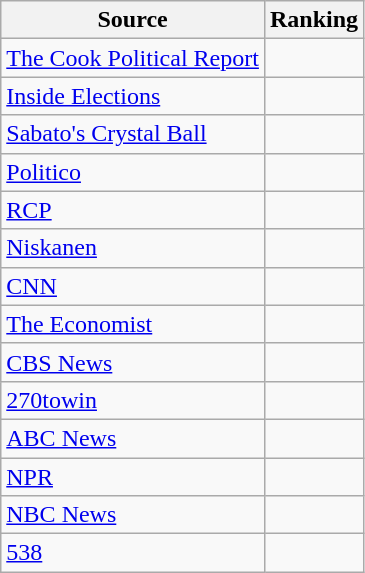<table class="wikitable sortable" style="text-align:center">
<tr>
<th>Source</th>
<th>Ranking</th>
</tr>
<tr>
<td align="left"><a href='#'>The Cook Political Report</a></td>
<td></td>
</tr>
<tr>
<td align="left"><a href='#'>Inside Elections</a></td>
<td></td>
</tr>
<tr>
<td align="left"><a href='#'>Sabato's Crystal Ball</a></td>
<td></td>
</tr>
<tr>
<td align="left"><a href='#'>Politico</a></td>
<td></td>
</tr>
<tr>
<td align="left"><a href='#'>RCP</a></td>
<td></td>
</tr>
<tr>
<td align="left"><a href='#'>Niskanen</a></td>
<td></td>
</tr>
<tr>
<td align="left"><a href='#'>CNN</a></td>
<td></td>
</tr>
<tr>
<td align="left"><a href='#'>The Economist</a></td>
<td></td>
</tr>
<tr>
<td align="left"><a href='#'>CBS News</a></td>
<td></td>
</tr>
<tr>
<td align="left"><a href='#'>270towin</a></td>
<td></td>
</tr>
<tr>
<td align="left"><a href='#'>ABC News</a></td>
<td></td>
</tr>
<tr>
<td align="left"><a href='#'>NPR</a></td>
<td></td>
</tr>
<tr>
<td align="left"><a href='#'>NBC News</a></td>
<td></td>
</tr>
<tr>
<td align="left"><a href='#'>538</a></td>
<td></td>
</tr>
</table>
